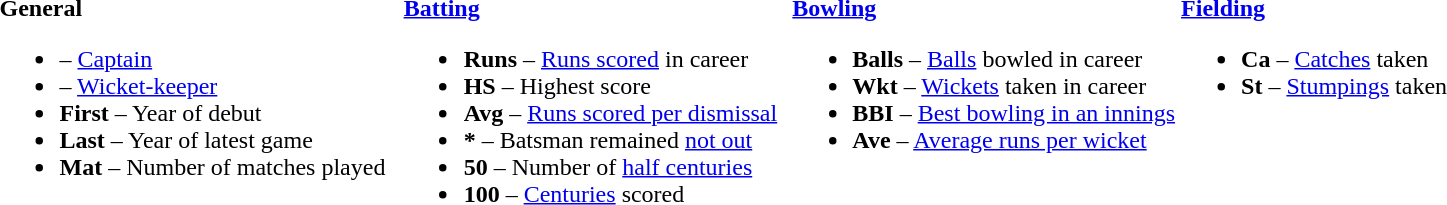<table>
<tr>
<td valign="top" style="width:26%"><br><strong>General</strong><ul><li> – <a href='#'>Captain</a></li><li> – <a href='#'>Wicket-keeper</a></li><li><strong>First</strong> – Year of debut</li><li><strong>Last</strong> – Year of latest game</li><li><strong>Mat</strong> – Number of matches played</li></ul></td>
<td valign="top" style="width:25%"><br><strong><a href='#'>Batting</a></strong><ul><li><strong>Runs</strong> – <a href='#'>Runs scored</a> in career</li><li><strong>HS</strong> – Highest score</li><li><strong>Avg</strong> – <a href='#'>Runs scored per dismissal</a></li><li><strong>*</strong> – Batsman remained <a href='#'>not out</a></li><li><strong>50</strong> – Number of <a href='#'>half centuries</a></li><li><strong>100</strong> – <a href='#'>Centuries</a> scored</li></ul></td>
<td valign="top" style="width:25%"><br><strong><a href='#'>Bowling</a></strong><ul><li><strong>Balls</strong> – <a href='#'>Balls</a> bowled in career</li><li><strong>Wkt</strong> – <a href='#'>Wickets</a> taken in career</li><li><strong>BBI</strong> – <a href='#'>Best bowling in an innings</a></li><li><strong>Ave</strong> – <a href='#'>Average runs per wicket</a></li></ul></td>
<td valign="top" style="width:24%"><br><strong><a href='#'>Fielding</a></strong><ul><li><strong>Ca</strong> – <a href='#'>Catches</a> taken</li><li><strong>St</strong> – <a href='#'>Stumpings</a> taken</li></ul></td>
</tr>
</table>
